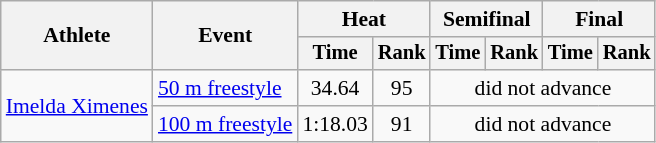<table class="wikitable" style="text-align:center; font-size:90%">
<tr>
<th rowspan="2">Athlete</th>
<th rowspan="2">Event</th>
<th colspan="2">Heat</th>
<th colspan="2">Semifinal</th>
<th colspan="2">Final</th>
</tr>
<tr style="font-size:95%">
<th>Time</th>
<th>Rank</th>
<th>Time</th>
<th>Rank</th>
<th>Time</th>
<th>Rank</th>
</tr>
<tr>
<td align=left rowspan=2><a href='#'>Imelda Ximenes</a></td>
<td align=left><a href='#'>50 m freestyle</a></td>
<td>34.64</td>
<td>95</td>
<td colspan=4>did not advance</td>
</tr>
<tr>
<td align=left><a href='#'>100 m freestyle</a></td>
<td>1:18.03</td>
<td>91</td>
<td colspan=4>did not advance</td>
</tr>
</table>
